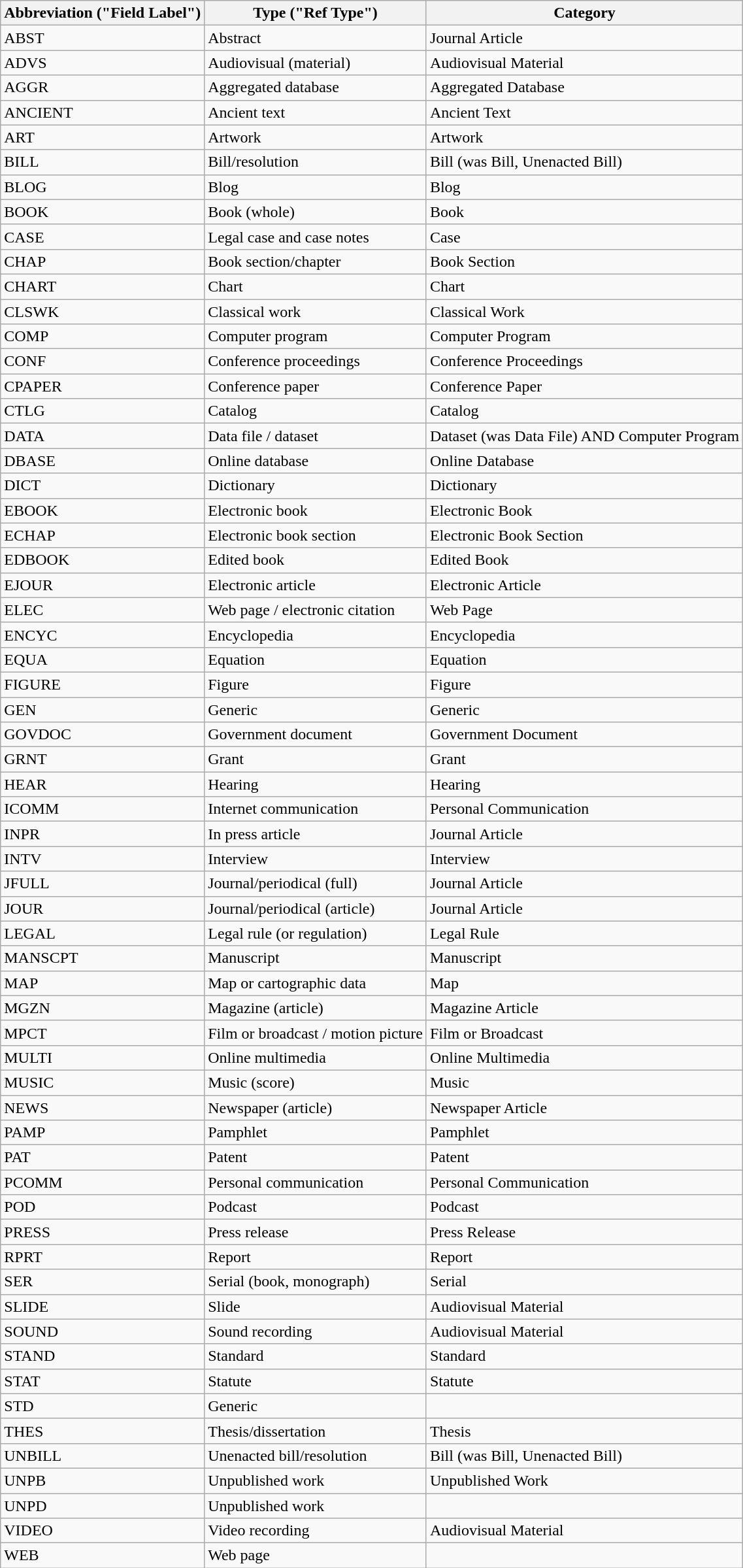<table class="wikitable sortable">
<tr>
<th>Abbreviation ("Field Label")</th>
<th>Type ("Ref Type")</th>
<th>Category</th>
</tr>
<tr>
<td>ABST</td>
<td>Abstract</td>
<td>Journal Article</td>
</tr>
<tr>
<td>ADVS</td>
<td>Audiovisual (material)</td>
<td>Audiovisual Material</td>
</tr>
<tr>
<td>AGGR</td>
<td>Aggregated database</td>
<td>Aggregated Database</td>
</tr>
<tr>
<td>ANCIENT</td>
<td>Ancient text</td>
<td>Ancient Text</td>
</tr>
<tr>
<td>ART</td>
<td>Artwork</td>
<td>Artwork</td>
</tr>
<tr>
<td>BILL</td>
<td>Bill/resolution</td>
<td>Bill (was Bill, Unenacted Bill)</td>
</tr>
<tr>
<td>BLOG</td>
<td>Blog</td>
<td>Blog</td>
</tr>
<tr>
<td>BOOK</td>
<td>Book (whole)</td>
<td>Book</td>
</tr>
<tr>
<td>CASE</td>
<td>Legal case and case notes</td>
<td>Case</td>
</tr>
<tr>
<td>CHAP</td>
<td>Book section/chapter</td>
<td>Book Section</td>
</tr>
<tr>
<td>CHART</td>
<td>Chart</td>
<td>Chart</td>
</tr>
<tr>
<td>CLSWK</td>
<td>Classical work</td>
<td>Classical Work</td>
</tr>
<tr>
<td>COMP</td>
<td>Computer program</td>
<td>Computer Program</td>
</tr>
<tr>
<td>CONF</td>
<td>Conference proceedings</td>
<td>Conference Proceedings</td>
</tr>
<tr>
<td>CPAPER</td>
<td>Conference paper</td>
<td>Conference Paper</td>
</tr>
<tr>
<td>CTLG</td>
<td>Catalog</td>
<td>Catalog</td>
</tr>
<tr>
<td>DATA</td>
<td>Data file / dataset</td>
<td>Dataset (was Data File) AND Computer Program</td>
</tr>
<tr>
<td>DBASE</td>
<td>Online database</td>
<td>Online Database</td>
</tr>
<tr>
<td>DICT</td>
<td>Dictionary</td>
<td>Dictionary</td>
</tr>
<tr>
<td>EBOOK</td>
<td>Electronic book</td>
<td>Electronic Book</td>
</tr>
<tr>
<td>ECHAP</td>
<td>Electronic book section</td>
<td>Electronic Book Section</td>
</tr>
<tr>
<td>EDBOOK</td>
<td>Edited book</td>
<td>Edited Book</td>
</tr>
<tr>
<td>EJOUR</td>
<td>Electronic article</td>
<td>Electronic Article</td>
</tr>
<tr>
<td>ELEC</td>
<td>Web page / electronic citation</td>
<td>Web Page</td>
</tr>
<tr>
<td>ENCYC</td>
<td>Encyclopedia</td>
<td>Encyclopedia</td>
</tr>
<tr>
<td>EQUA</td>
<td>Equation</td>
<td>Equation</td>
</tr>
<tr>
<td>FIGURE</td>
<td>Figure</td>
<td>Figure</td>
</tr>
<tr>
<td>GEN</td>
<td>Generic</td>
<td>Generic</td>
</tr>
<tr>
<td>GOVDOC</td>
<td>Government document</td>
<td>Government Document</td>
</tr>
<tr>
<td>GRNT</td>
<td>Grant</td>
<td>Grant</td>
</tr>
<tr>
<td>HEAR</td>
<td>Hearing</td>
<td>Hearing</td>
</tr>
<tr>
<td>ICOMM</td>
<td>Internet communication</td>
<td>Personal Communication</td>
</tr>
<tr>
<td>INPR</td>
<td>In press article</td>
<td>Journal Article</td>
</tr>
<tr>
<td>INTV</td>
<td>Interview</td>
<td>Interview</td>
</tr>
<tr>
<td>JFULL</td>
<td>Journal/periodical (full)</td>
<td>Journal Article</td>
</tr>
<tr>
<td>JOUR</td>
<td>Journal/periodical (article)</td>
<td>Journal Article</td>
</tr>
<tr>
<td>LEGAL</td>
<td>Legal rule (or regulation)</td>
<td>Legal Rule</td>
</tr>
<tr>
<td>MANSCPT</td>
<td>Manuscript</td>
<td>Manuscript</td>
</tr>
<tr>
<td>MAP</td>
<td>Map or cartographic data</td>
<td>Map</td>
</tr>
<tr>
<td>MGZN</td>
<td>Magazine (article)</td>
<td>Magazine Article</td>
</tr>
<tr>
<td>MPCT</td>
<td>Film or broadcast / motion picture</td>
<td>Film or Broadcast</td>
</tr>
<tr>
<td>MULTI</td>
<td>Online multimedia</td>
<td>Online Multimedia</td>
</tr>
<tr>
<td>MUSIC</td>
<td>Music (score)</td>
<td>Music</td>
</tr>
<tr>
<td>NEWS</td>
<td>Newspaper (article)</td>
<td>Newspaper Article</td>
</tr>
<tr>
<td>PAMP</td>
<td>Pamphlet</td>
<td>Pamphlet</td>
</tr>
<tr>
<td>PAT</td>
<td>Patent</td>
<td>Patent</td>
</tr>
<tr>
<td>PCOMM</td>
<td>Personal communication</td>
<td>Personal Communication</td>
</tr>
<tr>
<td>POD</td>
<td>Podcast</td>
<td>Podcast</td>
</tr>
<tr>
<td>PRESS</td>
<td>Press release</td>
<td>Press Release</td>
</tr>
<tr>
<td>RPRT</td>
<td>Report</td>
<td>Report</td>
</tr>
<tr>
<td>SER</td>
<td>Serial (book, monograph)</td>
<td>Serial</td>
</tr>
<tr>
<td>SLIDE</td>
<td>Slide</td>
<td>Audiovisual Material</td>
</tr>
<tr>
<td>SOUND</td>
<td>Sound recording</td>
<td>Audiovisual Material</td>
</tr>
<tr>
<td>STAND</td>
<td>Standard</td>
<td>Standard</td>
</tr>
<tr>
<td>STAT</td>
<td>Statute</td>
<td>Statute</td>
</tr>
<tr>
<td>STD</td>
<td>Generic</td>
<td></td>
</tr>
<tr>
<td>THES</td>
<td>Thesis/dissertation</td>
<td>Thesis</td>
</tr>
<tr>
<td>UNBILL</td>
<td>Unenacted bill/resolution</td>
<td>Bill (was Bill, Unenacted Bill)</td>
</tr>
<tr>
<td>UNPB</td>
<td>Unpublished work</td>
<td>Unpublished Work</td>
</tr>
<tr>
<td>UNPD</td>
<td>Unpublished work</td>
<td></td>
</tr>
<tr>
<td>VIDEO</td>
<td>Video recording</td>
<td>Audiovisual Material</td>
</tr>
<tr>
<td>WEB</td>
<td>Web page</td>
<td></td>
</tr>
</table>
